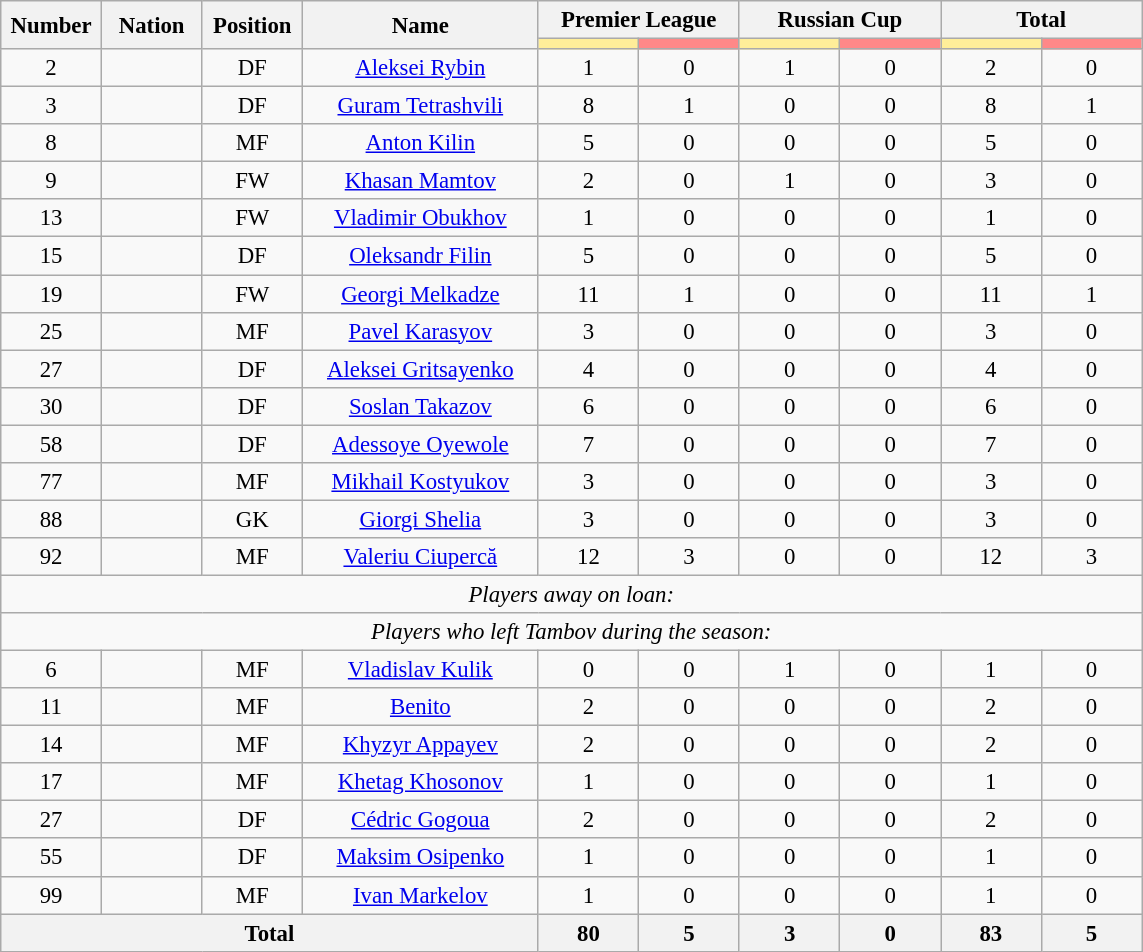<table class="wikitable" style="font-size: 95%; text-align: center;">
<tr>
<th rowspan=2 width=60>Number</th>
<th rowspan=2 width=60>Nation</th>
<th rowspan=2 width=60>Position</th>
<th rowspan=2 width=150>Name</th>
<th colspan=2>Premier League</th>
<th colspan=2>Russian Cup</th>
<th colspan=2>Total</th>
</tr>
<tr>
<th style="width:60px; background:#fe9;"></th>
<th style="width:60px; background:#ff8888;"></th>
<th style="width:60px; background:#fe9;"></th>
<th style="width:60px; background:#ff8888;"></th>
<th style="width:60px; background:#fe9;"></th>
<th style="width:60px; background:#ff8888;"></th>
</tr>
<tr>
<td>2</td>
<td></td>
<td>DF</td>
<td><a href='#'>Aleksei Rybin</a></td>
<td>1</td>
<td>0</td>
<td>1</td>
<td>0</td>
<td>2</td>
<td>0</td>
</tr>
<tr>
<td>3</td>
<td></td>
<td>DF</td>
<td><a href='#'>Guram Tetrashvili</a></td>
<td>8</td>
<td>1</td>
<td>0</td>
<td>0</td>
<td>8</td>
<td>1</td>
</tr>
<tr>
<td>8</td>
<td></td>
<td>MF</td>
<td><a href='#'>Anton Kilin</a></td>
<td>5</td>
<td>0</td>
<td>0</td>
<td>0</td>
<td>5</td>
<td>0</td>
</tr>
<tr>
<td>9</td>
<td></td>
<td>FW</td>
<td><a href='#'>Khasan Mamtov</a></td>
<td>2</td>
<td>0</td>
<td>1</td>
<td>0</td>
<td>3</td>
<td>0</td>
</tr>
<tr>
<td>13</td>
<td></td>
<td>FW</td>
<td><a href='#'>Vladimir Obukhov</a></td>
<td>1</td>
<td>0</td>
<td>0</td>
<td>0</td>
<td>1</td>
<td>0</td>
</tr>
<tr>
<td>15</td>
<td></td>
<td>DF</td>
<td><a href='#'>Oleksandr Filin</a></td>
<td>5</td>
<td>0</td>
<td>0</td>
<td>0</td>
<td>5</td>
<td>0</td>
</tr>
<tr>
<td>19</td>
<td></td>
<td>FW</td>
<td><a href='#'>Georgi Melkadze</a></td>
<td>11</td>
<td>1</td>
<td>0</td>
<td>0</td>
<td>11</td>
<td>1</td>
</tr>
<tr>
<td>25</td>
<td></td>
<td>MF</td>
<td><a href='#'>Pavel Karasyov</a></td>
<td>3</td>
<td>0</td>
<td>0</td>
<td>0</td>
<td>3</td>
<td>0</td>
</tr>
<tr>
<td>27</td>
<td></td>
<td>DF</td>
<td><a href='#'>Aleksei Gritsayenko</a></td>
<td>4</td>
<td>0</td>
<td>0</td>
<td>0</td>
<td>4</td>
<td>0</td>
</tr>
<tr>
<td>30</td>
<td></td>
<td>DF</td>
<td><a href='#'>Soslan Takazov</a></td>
<td>6</td>
<td>0</td>
<td>0</td>
<td>0</td>
<td>6</td>
<td>0</td>
</tr>
<tr>
<td>58</td>
<td></td>
<td>DF</td>
<td><a href='#'>Adessoye Oyewole</a></td>
<td>7</td>
<td>0</td>
<td>0</td>
<td>0</td>
<td>7</td>
<td>0</td>
</tr>
<tr>
<td>77</td>
<td></td>
<td>MF</td>
<td><a href='#'>Mikhail Kostyukov</a></td>
<td>3</td>
<td>0</td>
<td>0</td>
<td>0</td>
<td>3</td>
<td>0</td>
</tr>
<tr>
<td>88</td>
<td></td>
<td>GK</td>
<td><a href='#'>Giorgi Shelia</a></td>
<td>3</td>
<td>0</td>
<td>0</td>
<td>0</td>
<td>3</td>
<td>0</td>
</tr>
<tr>
<td>92</td>
<td></td>
<td>MF</td>
<td><a href='#'>Valeriu Ciupercă</a></td>
<td>12</td>
<td>3</td>
<td>0</td>
<td>0</td>
<td>12</td>
<td>3</td>
</tr>
<tr>
<td colspan="14"><em>Players away on loan:</em></td>
</tr>
<tr>
<td colspan="14"><em>Players who left Tambov during the season:</em></td>
</tr>
<tr>
<td>6</td>
<td></td>
<td>MF</td>
<td><a href='#'>Vladislav Kulik</a></td>
<td>0</td>
<td>0</td>
<td>1</td>
<td>0</td>
<td>1</td>
<td>0</td>
</tr>
<tr>
<td>11</td>
<td></td>
<td>MF</td>
<td><a href='#'>Benito</a></td>
<td>2</td>
<td>0</td>
<td>0</td>
<td>0</td>
<td>2</td>
<td>0</td>
</tr>
<tr>
<td>14</td>
<td></td>
<td>MF</td>
<td><a href='#'>Khyzyr Appayev</a></td>
<td>2</td>
<td>0</td>
<td>0</td>
<td>0</td>
<td>2</td>
<td>0</td>
</tr>
<tr>
<td>17</td>
<td></td>
<td>MF</td>
<td><a href='#'>Khetag Khosonov</a></td>
<td>1</td>
<td>0</td>
<td>0</td>
<td>0</td>
<td>1</td>
<td>0</td>
</tr>
<tr>
<td>27</td>
<td></td>
<td>DF</td>
<td><a href='#'>Cédric Gogoua</a></td>
<td>2</td>
<td>0</td>
<td>0</td>
<td>0</td>
<td>2</td>
<td>0</td>
</tr>
<tr>
<td>55</td>
<td></td>
<td>DF</td>
<td><a href='#'>Maksim Osipenko</a></td>
<td>1</td>
<td>0</td>
<td>0</td>
<td>0</td>
<td>1</td>
<td>0</td>
</tr>
<tr>
<td>99</td>
<td></td>
<td>MF</td>
<td><a href='#'>Ivan Markelov</a></td>
<td>1</td>
<td>0</td>
<td>0</td>
<td>0</td>
<td>1</td>
<td>0</td>
</tr>
<tr>
<th colspan=4>Total</th>
<th>80</th>
<th>5</th>
<th>3</th>
<th>0</th>
<th>83</th>
<th>5</th>
</tr>
</table>
